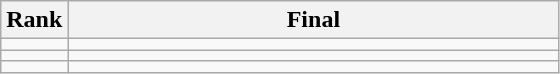<table class="wikitable">
<tr>
<th>Rank</th>
<th style="width: 20em">Final</th>
</tr>
<tr>
<td align="center"></td>
<td></td>
</tr>
<tr>
<td align="center"></td>
<td></td>
</tr>
<tr>
<td align="center"></td>
<td></td>
</tr>
</table>
